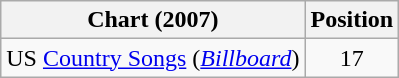<table class="wikitable sortable">
<tr>
<th scope="col">Chart (2007)</th>
<th scope="col">Position</th>
</tr>
<tr>
<td>US <a href='#'>Country Songs</a> (<em><a href='#'>Billboard</a></em>)</td>
<td align="center">17</td>
</tr>
</table>
